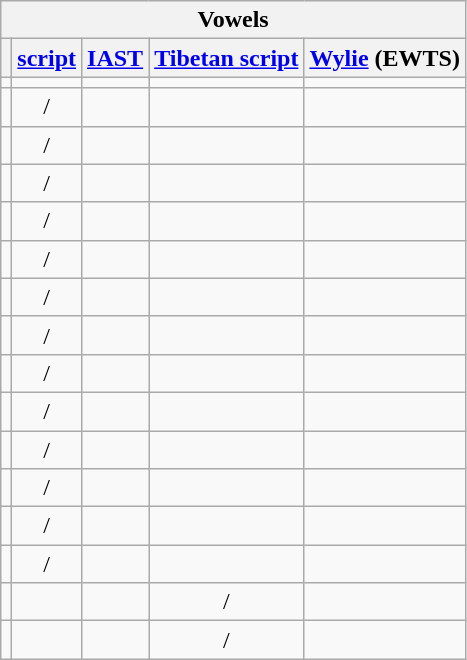<table class="wikitable" style="text-align: center; display: inline-table;">
<tr>
<th colspan="5">Vowels</th>
</tr>
<tr>
<th></th>
<th><a href='#'> script</a></th>
<th><a href='#'>IAST</a></th>
<th><a href='#'>Tibetan script</a></th>
<th><a href='#'>Wylie</a> (EWTS)</th>
</tr>
<tr>
<td><a href='#'></a> <em></em></td>
<td></td>
<td></td>
<td></td>
<td></td>
</tr>
<tr>
<td><a href='#'></a> <em></em></td>
<td> / </td>
<td></td>
<td></td>
<td></td>
</tr>
<tr>
<td><a href='#'></a> <em></em></td>
<td> / </td>
<td></td>
<td></td>
<td></td>
</tr>
<tr>
<td><a href='#'></a> <em></em></td>
<td> / </td>
<td></td>
<td></td>
<td></td>
</tr>
<tr>
<td></td>
<td> / </td>
<td></td>
<td></td>
<td></td>
</tr>
<tr>
<td></td>
<td> / </td>
<td></td>
<td></td>
<td></td>
</tr>
<tr>
<td> <em></em></td>
<td> / </td>
<td></td>
<td></td>
<td></td>
</tr>
<tr>
<td> <em></em></td>
<td> / </td>
<td></td>
<td></td>
<td></td>
</tr>
<tr>
<td> <em></em></td>
<td> / </td>
<td></td>
<td></td>
<td></td>
</tr>
<tr>
<td> <em></em></td>
<td> / </td>
<td></td>
<td></td>
<td></td>
</tr>
<tr>
<td><a href='#'></a> <em></em></td>
<td> / </td>
<td></td>
<td></td>
<td></td>
</tr>
<tr>
<td><a href='#'></a> <em></em></td>
<td> / </td>
<td></td>
<td></td>
<td></td>
</tr>
<tr>
<td></td>
<td> / </td>
<td></td>
<td></td>
<td></td>
</tr>
<tr>
<td></td>
<td> / </td>
<td></td>
<td></td>
<td></td>
</tr>
<tr>
<td></td>
<td></td>
<td></td>
<td> / </td>
<td></td>
</tr>
<tr>
<td></td>
<td></td>
<td></td>
<td> / </td>
<td></td>
</tr>
</table>
